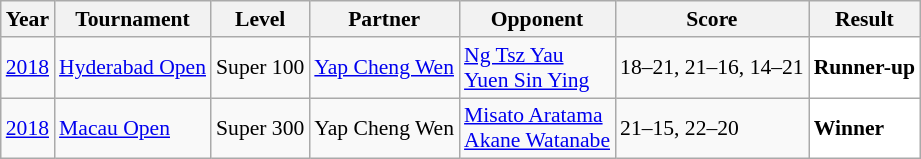<table class="sortable wikitable" style="font-size: 90%;">
<tr>
<th>Year</th>
<th>Tournament</th>
<th>Level</th>
<th>Partner</th>
<th>Opponent</th>
<th>Score</th>
<th>Result</th>
</tr>
<tr>
<td align="center"><a href='#'>2018</a></td>
<td align="left"><a href='#'>Hyderabad Open</a></td>
<td align="left">Super 100</td>
<td align="left"> <a href='#'>Yap Cheng Wen</a></td>
<td align="left"> <a href='#'>Ng Tsz Yau</a><br> <a href='#'>Yuen Sin Ying</a></td>
<td align="left">18–21, 21–16, 14–21</td>
<td style="text-align:left; background:white"> <strong>Runner-up</strong></td>
</tr>
<tr>
<td align="center"><a href='#'>2018</a></td>
<td align="left"><a href='#'>Macau Open</a></td>
<td align="left">Super 300</td>
<td align="left"> Yap Cheng Wen</td>
<td align="left"> <a href='#'>Misato Aratama</a><br> <a href='#'>Akane Watanabe</a></td>
<td align="left">21–15, 22–20</td>
<td style="text-align:left; background:white"> <strong>Winner</strong></td>
</tr>
</table>
